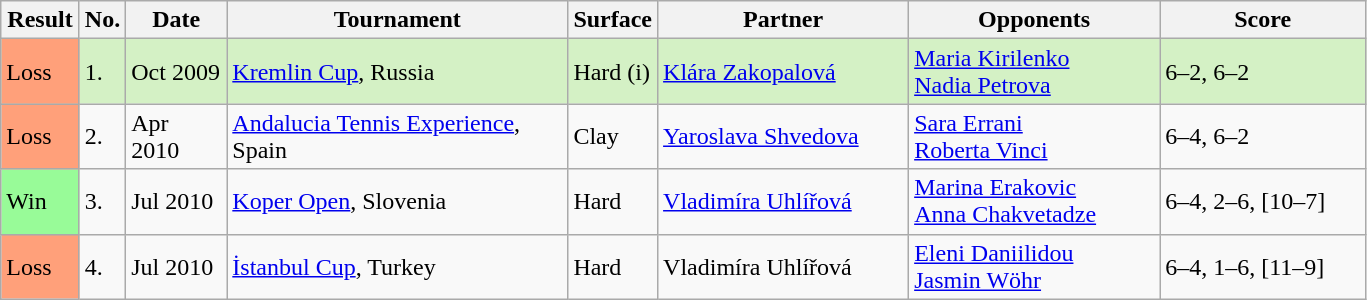<table class="sortable wikitable">
<tr>
<th style="width:45px">Result</th>
<th style="width:20px">No.</th>
<th style="width:60px">Date</th>
<th style="width:220px">Tournament</th>
<th style="width:50px">Surface</th>
<th style="width:160px">Partner</th>
<th style="width:160px">Opponents</th>
<th style="width:130px" class="unsortable">Score</th>
</tr>
<tr bgcolor="#d4f1c5">
<td style="background:#ffa07a;">Loss</td>
<td>1.</td>
<td>Oct 2009</td>
<td><a href='#'>Kremlin Cup</a>, Russia</td>
<td>Hard (i)</td>
<td> <a href='#'>Klára Zakopalová</a></td>
<td> <a href='#'>Maria Kirilenko</a> <br>  <a href='#'>Nadia Petrova</a></td>
<td>6–2, 6–2</td>
</tr>
<tr>
<td style="background:#ffa07a;">Loss</td>
<td>2.</td>
<td>Apr 2010</td>
<td><a href='#'>Andalucia Tennis Experience</a>, Spain</td>
<td>Clay</td>
<td> <a href='#'>Yaroslava Shvedova</a></td>
<td> <a href='#'>Sara Errani</a> <br>  <a href='#'>Roberta Vinci</a></td>
<td>6–4, 6–2</td>
</tr>
<tr>
<td style="background:#98fb98;">Win</td>
<td>3.</td>
<td>Jul 2010</td>
<td><a href='#'>Koper Open</a>, Slovenia</td>
<td>Hard</td>
<td> <a href='#'>Vladimíra Uhlířová</a></td>
<td> <a href='#'>Marina Erakovic</a> <br>  <a href='#'>Anna Chakvetadze</a></td>
<td>6–4, 2–6, [10–7]</td>
</tr>
<tr>
<td style="background:#ffa07a;">Loss</td>
<td>4.</td>
<td>Jul 2010</td>
<td><a href='#'>İstanbul Cup</a>, Turkey</td>
<td>Hard</td>
<td> Vladimíra Uhlířová</td>
<td> <a href='#'>Eleni Daniilidou</a> <br>  <a href='#'>Jasmin Wöhr</a></td>
<td>6–4, 1–6, [11–9]</td>
</tr>
</table>
